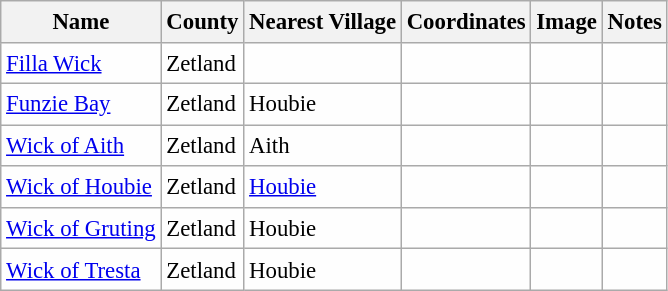<table class="wikitable sortable" style="table-layout:fixed;background-color:#FEFEFE;font-size:95%;padding:0.30em;line-height:1.35em;">
<tr>
<th scope="col">Name</th>
<th scope="col">County</th>
<th scope="col">Nearest Village</th>
<th scope="col" data-sort-type="number">Coordinates</th>
<th scope="col">Image</th>
<th scope="col">Notes</th>
</tr>
<tr>
<td><a href='#'>Filla Wick</a></td>
<td>Zetland</td>
<td></td>
<td></td>
<td></td>
<td></td>
</tr>
<tr>
<td><a href='#'>Funzie Bay</a></td>
<td>Zetland</td>
<td>Houbie</td>
<td></td>
<td></td>
<td></td>
</tr>
<tr>
<td><a href='#'>Wick of Aith</a></td>
<td>Zetland</td>
<td>Aith</td>
<td></td>
<td></td>
<td></td>
</tr>
<tr>
<td><a href='#'>Wick of Houbie</a></td>
<td>Zetland</td>
<td><a href='#'>Houbie</a></td>
<td></td>
<td></td>
</tr>
<tr>
<td><a href='#'>Wick of Gruting</a></td>
<td>Zetland</td>
<td>Houbie</td>
<td></td>
<td></td>
<td></td>
</tr>
<tr>
<td><a href='#'>Wick of Tresta</a></td>
<td>Zetland</td>
<td>Houbie</td>
<td></td>
<td></td>
<td></td>
</tr>
</table>
